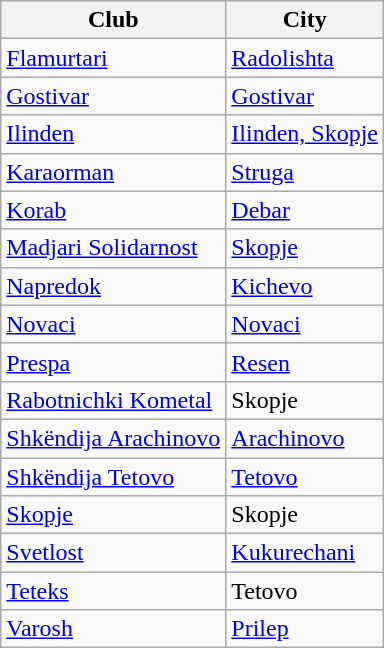<table class="wikitable">
<tr>
<th>Club</th>
<th>City</th>
</tr>
<tr>
<td><a href='#'>Flamurtari</a></td>
<td><a href='#'>Radolishta</a></td>
</tr>
<tr>
<td><a href='#'>Gostivar</a></td>
<td><a href='#'>Gostivar</a></td>
</tr>
<tr>
<td><a href='#'>Ilinden</a></td>
<td><a href='#'>Ilinden, Skopje</a></td>
</tr>
<tr>
<td><a href='#'>Karaorman</a></td>
<td><a href='#'>Struga</a></td>
</tr>
<tr>
<td><a href='#'>Korab</a></td>
<td><a href='#'>Debar</a></td>
</tr>
<tr>
<td><a href='#'>Madjari Solidarnost</a></td>
<td><a href='#'>Skopje</a></td>
</tr>
<tr>
<td><a href='#'>Napredok</a></td>
<td><a href='#'>Kichevo</a></td>
</tr>
<tr>
<td><a href='#'>Novaci</a></td>
<td><a href='#'>Novaci</a></td>
</tr>
<tr>
<td><a href='#'>Prespa</a></td>
<td><a href='#'>Resen</a></td>
</tr>
<tr>
<td><a href='#'>Rabotnichki Kometal</a></td>
<td>Skopje</td>
</tr>
<tr>
<td><a href='#'>Shkëndija Arachinovo</a></td>
<td><a href='#'>Arachinovo</a></td>
</tr>
<tr>
<td><a href='#'>Shkëndija Tetovo</a></td>
<td><a href='#'>Tetovo</a></td>
</tr>
<tr>
<td><a href='#'>Skopje</a></td>
<td>Skopje</td>
</tr>
<tr>
<td><a href='#'>Svetlost</a></td>
<td><a href='#'>Kukurechani</a></td>
</tr>
<tr>
<td><a href='#'>Teteks</a></td>
<td>Tetovo</td>
</tr>
<tr>
<td><a href='#'>Varosh</a></td>
<td><a href='#'>Prilep</a></td>
</tr>
</table>
